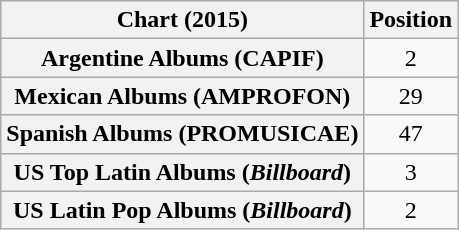<table class="wikitable sortable plainrowheaders" style="text-align:center">
<tr>
<th scope="col">Chart (2015)</th>
<th scope="col">Position</th>
</tr>
<tr>
<th scope="row">Argentine Albums (CAPIF)</th>
<td>2</td>
</tr>
<tr>
<th scope="row">Mexican Albums (AMPROFON)</th>
<td>29</td>
</tr>
<tr>
<th scope="row">Spanish Albums (PROMUSICAE)</th>
<td>47</td>
</tr>
<tr>
<th scope="row">US Top Latin Albums (<em>Billboard</em>)</th>
<td>3</td>
</tr>
<tr>
<th scope="row">US Latin Pop Albums (<em>Billboard</em>)</th>
<td>2</td>
</tr>
</table>
